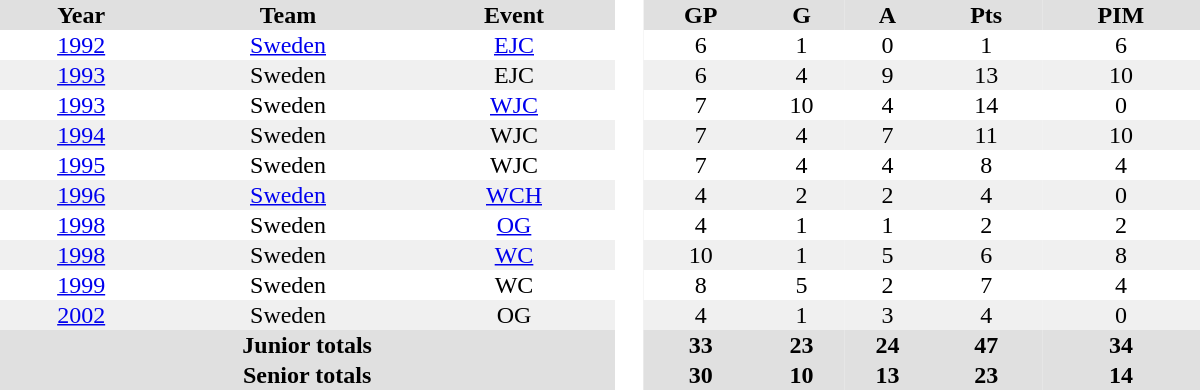<table border="0" cellpadding="1" cellspacing="0" style="text-align:center; width:50em">
<tr ALIGN="center" bgcolor="#e0e0e0">
<th>Year</th>
<th>Team</th>
<th>Event</th>
<th rowspan="99" bgcolor="#ffffff"> </th>
<th>GP</th>
<th>G</th>
<th>A</th>
<th>Pts</th>
<th>PIM</th>
</tr>
<tr>
<td><a href='#'>1992</a></td>
<td><a href='#'>Sweden</a></td>
<td><a href='#'>EJC</a></td>
<td>6</td>
<td>1</td>
<td>0</td>
<td>1</td>
<td>6</td>
</tr>
<tr bgcolor="#f0f0f0">
<td><a href='#'>1993</a></td>
<td>Sweden</td>
<td>EJC</td>
<td>6</td>
<td>4</td>
<td>9</td>
<td>13</td>
<td>10</td>
</tr>
<tr>
<td><a href='#'>1993</a></td>
<td>Sweden</td>
<td><a href='#'>WJC</a></td>
<td>7</td>
<td>10</td>
<td>4</td>
<td>14</td>
<td>0</td>
</tr>
<tr bgcolor="#f0f0f0">
<td><a href='#'>1994</a></td>
<td>Sweden</td>
<td>WJC</td>
<td>7</td>
<td>4</td>
<td>7</td>
<td>11</td>
<td>10</td>
</tr>
<tr>
<td><a href='#'>1995</a></td>
<td>Sweden</td>
<td>WJC</td>
<td>7</td>
<td>4</td>
<td>4</td>
<td>8</td>
<td>4</td>
</tr>
<tr bgcolor="#f0f0f0">
<td><a href='#'>1996</a></td>
<td><a href='#'>Sweden</a></td>
<td><a href='#'>WCH</a></td>
<td>4</td>
<td>2</td>
<td>2</td>
<td>4</td>
<td>0</td>
</tr>
<tr>
<td><a href='#'>1998</a></td>
<td>Sweden</td>
<td><a href='#'>OG</a></td>
<td>4</td>
<td>1</td>
<td>1</td>
<td>2</td>
<td>2</td>
</tr>
<tr bgcolor="#f0f0f0">
<td><a href='#'>1998</a></td>
<td>Sweden</td>
<td><a href='#'>WC</a></td>
<td>10</td>
<td>1</td>
<td>5</td>
<td>6</td>
<td>8</td>
</tr>
<tr>
<td><a href='#'>1999</a></td>
<td>Sweden</td>
<td>WC</td>
<td>8</td>
<td>5</td>
<td>2</td>
<td>7</td>
<td>4</td>
</tr>
<tr bgcolor="#f0f0f0">
<td><a href='#'>2002</a></td>
<td>Sweden</td>
<td>OG</td>
<td>4</td>
<td>1</td>
<td>3</td>
<td>4</td>
<td>0</td>
</tr>
<tr bgcolor="#e0e0e0">
<th colspan="3">Junior totals</th>
<th>33</th>
<th>23</th>
<th>24</th>
<th>47</th>
<th>34</th>
</tr>
<tr bgcolor="#e0e0e0">
<th colspan="3">Senior totals</th>
<th>30</th>
<th>10</th>
<th>13</th>
<th>23</th>
<th>14</th>
</tr>
</table>
